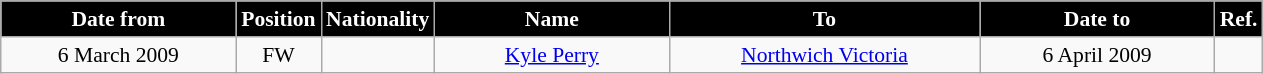<table class="wikitable" style="text-align:center; font-size:90%; ">
<tr>
<th style="background:#000000; color:white; width:150px;">Date from</th>
<th style="background:#000000; color:white; width:50px;">Position</th>
<th style="background:#000000; color:white; width:50px;">Nationality</th>
<th style="background:#000000; color:white; width:150px;">Name</th>
<th style="background:#000000; color:white; width:200px;">To</th>
<th style="background:#000000; color:white; width:150px;">Date to</th>
<th style="background:#000000; color:white; width:25px;">Ref.</th>
</tr>
<tr>
<td>6 March 2009</td>
<td>FW</td>
<td></td>
<td><a href='#'>Kyle Perry</a></td>
<td><a href='#'>Northwich Victoria</a></td>
<td>6 April 2009</td>
<td></td>
</tr>
</table>
